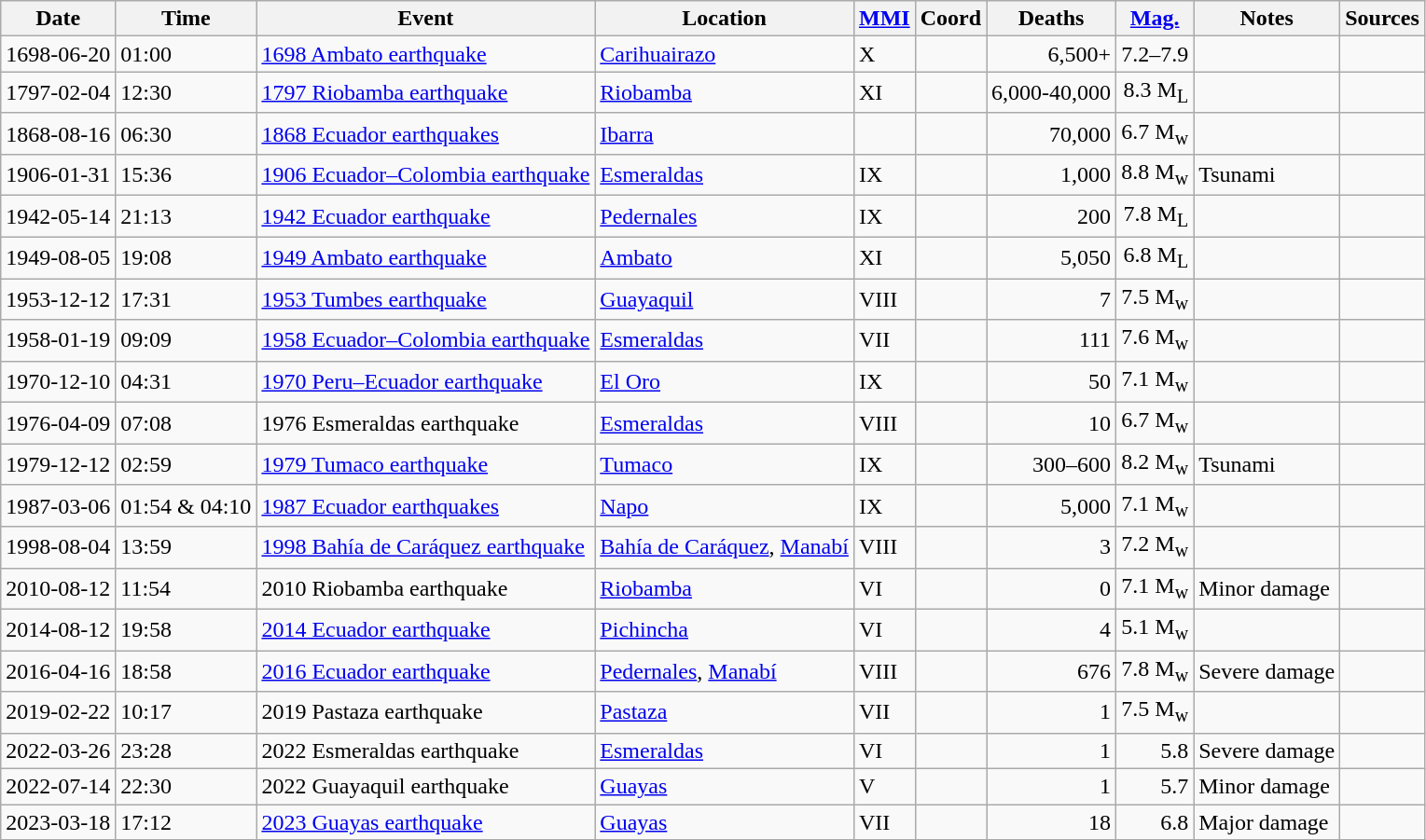<table class="wikitable sortable">
<tr>
<th>Date</th>
<th>Time</th>
<th>Event</th>
<th>Location</th>
<th><a href='#'>MMI</a></th>
<th>Coord</th>
<th>Deaths</th>
<th><a href='#'>Mag.</a></th>
<th class="unsortable">Notes</th>
<th class="unsortable">Sources</th>
</tr>
<tr>
<td>1698-06-20</td>
<td>01:00</td>
<td><a href='#'>1698 Ambato earthquake</a></td>
<td><a href='#'>Carihuairazo</a></td>
<td>X</td>
<td></td>
<td align="right">6,500+</td>
<td align="right">7.2–7.9 </td>
<td></td>
<td align="right"></td>
</tr>
<tr>
<td>1797-02-04</td>
<td>12:30</td>
<td><a href='#'>1797 Riobamba earthquake</a></td>
<td><a href='#'>Riobamba</a></td>
<td>XI</td>
<td></td>
<td align="right">6,000-40,000</td>
<td align="right">8.3 M<sub>L</sub></td>
<td></td>
<td align="right"></td>
</tr>
<tr>
<td>1868-08-16</td>
<td>06:30</td>
<td><a href='#'>1868 Ecuador earthquakes</a></td>
<td><a href='#'>Ibarra</a></td>
<td></td>
<td></td>
<td align="right">70,000</td>
<td align="right">6.7 M<sub>w</sub></td>
<td></td>
<td align="right"></td>
</tr>
<tr>
<td>1906-01-31</td>
<td>15:36</td>
<td><a href='#'>1906 Ecuador–Colombia earthquake</a></td>
<td><a href='#'>Esmeraldas</a></td>
<td>IX</td>
<td></td>
<td align="right">1,000</td>
<td align="right">8.8 M<sub>w</sub></td>
<td>Tsunami</td>
<td align="right"></td>
</tr>
<tr>
<td>1942-05-14</td>
<td>21:13</td>
<td><a href='#'>1942 Ecuador earthquake</a></td>
<td><a href='#'>Pedernales</a></td>
<td>IX</td>
<td></td>
<td align="right">200</td>
<td align="right">7.8 M<sub>L</sub></td>
<td></td>
<td align="right"></td>
</tr>
<tr>
<td>1949-08-05</td>
<td>19:08</td>
<td><a href='#'>1949 Ambato earthquake</a></td>
<td><a href='#'>Ambato</a></td>
<td>XI</td>
<td></td>
<td align="right">5,050</td>
<td align="right">6.8 M<sub>L</sub></td>
<td></td>
<td align="right"></td>
</tr>
<tr>
<td>1953-12-12</td>
<td>17:31</td>
<td><a href='#'>1953 Tumbes earthquake</a></td>
<td><a href='#'>Guayaquil</a></td>
<td>VIII</td>
<td></td>
<td align="right">7</td>
<td align="right">7.5 M<sub>w</sub></td>
<td></td>
<td align="right"></td>
</tr>
<tr>
<td>1958-01-19</td>
<td>09:09</td>
<td><a href='#'>1958 Ecuador–Colombia earthquake</a></td>
<td><a href='#'>Esmeraldas</a></td>
<td>VII</td>
<td></td>
<td align="right">111</td>
<td align="right">7.6 M<sub>w</sub></td>
<td></td>
<td align="right"></td>
</tr>
<tr>
<td>1970-12-10</td>
<td>04:31</td>
<td><a href='#'>1970 Peru–Ecuador earthquake</a></td>
<td><a href='#'>El Oro</a></td>
<td>IX</td>
<td></td>
<td align="right">50</td>
<td align="right">7.1 M<sub>w</sub></td>
<td></td>
<td align="right"></td>
</tr>
<tr>
<td>1976-04-09</td>
<td>07:08</td>
<td>1976 Esmeraldas earthquake</td>
<td><a href='#'>Esmeraldas</a></td>
<td>VIII</td>
<td></td>
<td align="right">10</td>
<td align="right">6.7 M<sub>w</sub></td>
<td></td>
<td align="right"></td>
</tr>
<tr>
<td>1979-12-12</td>
<td>02:59</td>
<td><a href='#'>1979 Tumaco earthquake</a></td>
<td><a href='#'>Tumaco</a></td>
<td>IX</td>
<td></td>
<td align="right">300–600</td>
<td align="right">8.2 M<sub>w</sub></td>
<td>Tsunami</td>
<td align="right"></td>
</tr>
<tr>
<td>1987-03-06</td>
<td>01:54 & 04:10</td>
<td><a href='#'>1987 Ecuador earthquakes</a></td>
<td><a href='#'>Napo</a></td>
<td>IX</td>
<td></td>
<td align="right">5,000</td>
<td align="right">7.1 M<sub>w</sub></td>
<td></td>
<td align="right"></td>
</tr>
<tr>
<td>1998-08-04</td>
<td>13:59</td>
<td><a href='#'>1998 Bahía de Caráquez earthquake</a></td>
<td><a href='#'>Bahía de Caráquez</a>, <a href='#'>Manabí</a></td>
<td>VIII</td>
<td></td>
<td align="right">3</td>
<td align="right">7.2 M<sub>w</sub></td>
<td></td>
<td align="right"></td>
</tr>
<tr>
<td>2010-08-12</td>
<td>11:54</td>
<td>2010 Riobamba earthquake</td>
<td><a href='#'>Riobamba</a></td>
<td>VI</td>
<td></td>
<td align="right">0</td>
<td align="right">7.1 M<sub>w</sub></td>
<td>Minor damage</td>
<td align="right"></td>
</tr>
<tr>
<td>2014-08-12</td>
<td>19:58</td>
<td><a href='#'>2014 Ecuador earthquake</a></td>
<td><a href='#'>Pichincha</a></td>
<td>VI</td>
<td></td>
<td align="right">4</td>
<td align="right">5.1 M<sub>w</sub></td>
<td></td>
<td align="right"></td>
</tr>
<tr>
<td>2016-04-16</td>
<td>18:58</td>
<td><a href='#'>2016 Ecuador earthquake</a></td>
<td><a href='#'>Pedernales</a>, <a href='#'>Manabí</a></td>
<td>VIII</td>
<td></td>
<td align="right">676</td>
<td align="right">7.8 M<sub>w</sub></td>
<td>Severe damage</td>
<td align="right"></td>
</tr>
<tr>
<td>2019-02-22</td>
<td>10:17</td>
<td>2019 Pastaza earthquake</td>
<td><a href='#'>Pastaza</a></td>
<td>VII</td>
<td></td>
<td align="right">1</td>
<td align="right">7.5 M<sub>w</sub></td>
<td></td>
<td align="right"></td>
</tr>
<tr>
<td>2022-03-26</td>
<td>23:28</td>
<td>2022 Esmeraldas earthquake</td>
<td><a href='#'>Esmeraldas</a></td>
<td>VI</td>
<td></td>
<td align="right">1</td>
<td align="right">5.8 </td>
<td>Severe damage</td>
<td align="right"></td>
</tr>
<tr>
<td>2022-07-14</td>
<td>22:30</td>
<td>2022 Guayaquil earthquake</td>
<td><a href='#'>Guayas</a></td>
<td>V</td>
<td></td>
<td align="right">1</td>
<td align="right">5.7 </td>
<td>Minor damage</td>
<td align="right"></td>
</tr>
<tr>
<td>2023-03-18</td>
<td>17:12</td>
<td><a href='#'>2023 Guayas earthquake</a></td>
<td><a href='#'>Guayas</a></td>
<td>VII</td>
<td></td>
<td align="right">18</td>
<td align="right">6.8 </td>
<td>Major damage</td>
<td align="right"></td>
</tr>
<tr>
</tr>
</table>
